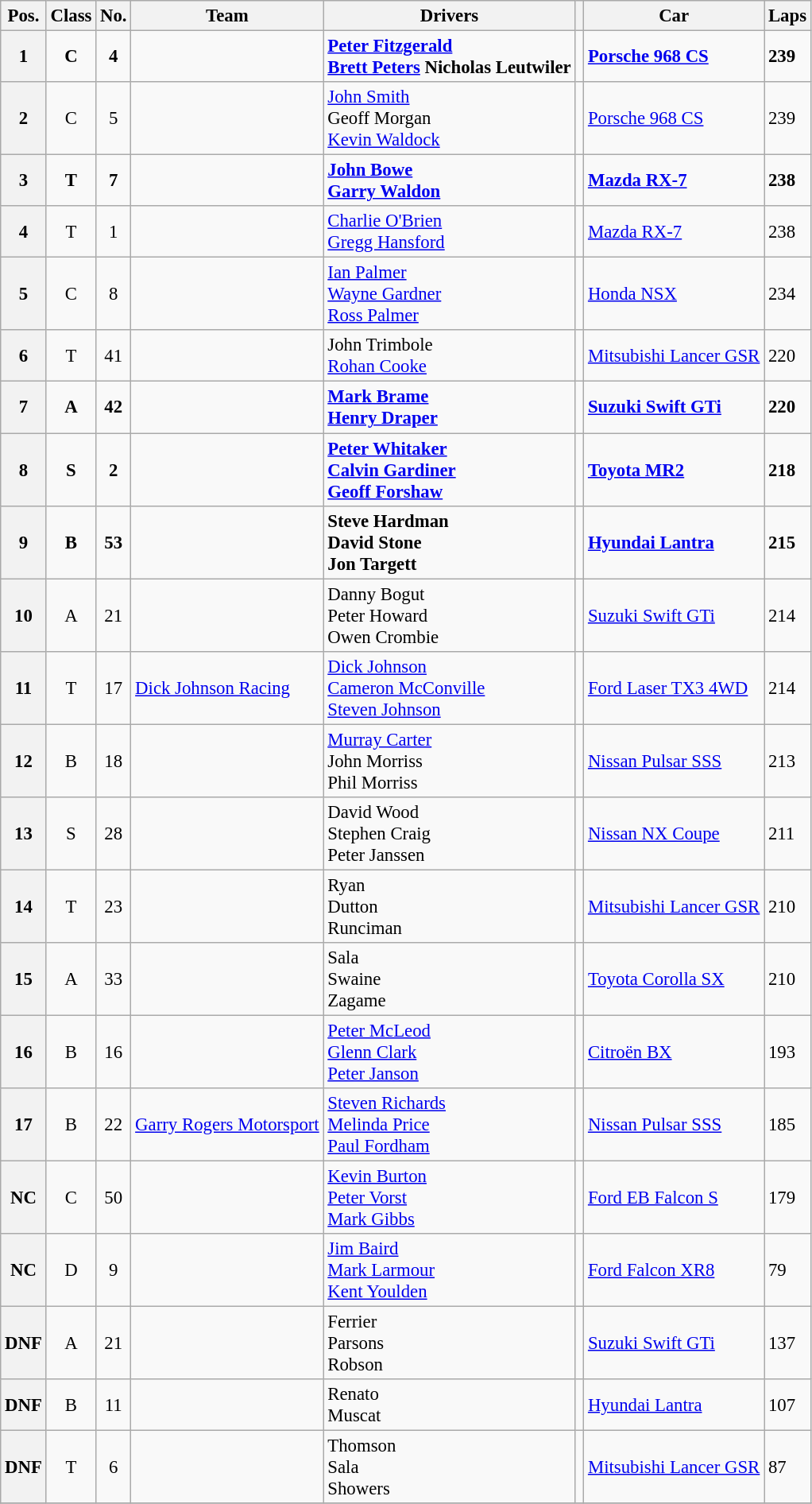<table class="wikitable" style="font-size: 95%;">
<tr>
<th>Pos.</th>
<th>Class</th>
<th>No.</th>
<th>Team</th>
<th>Drivers</th>
<th></th>
<th>Car</th>
<th>Laps</th>
</tr>
<tr style="font-weight:bold">
<th>1</th>
<td align="center">C</td>
<td align="center">4</td>
<td></td>
<td> <a href='#'>Peter Fitzgerald</a> <br>  <a href='#'>Brett Peters</a> Nicholas Leutwiler</td>
<td></td>
<td><a href='#'>Porsche 968 CS</a></td>
<td>239</td>
</tr>
<tr>
<th>2</th>
<td align="center">C</td>
<td align="center">5</td>
<td></td>
<td> <a href='#'>John Smith</a> <br>  Geoff Morgan <br>  <a href='#'>Kevin Waldock</a></td>
<td></td>
<td><a href='#'>Porsche 968 CS</a></td>
<td>239</td>
</tr>
<tr style="font-weight:bold">
<th>3</th>
<td align="center">T</td>
<td align="center">7</td>
<td></td>
<td> <a href='#'>John Bowe</a> <br>  <a href='#'>Garry Waldon</a></td>
<td></td>
<td><a href='#'>Mazda RX-7</a></td>
<td>238</td>
</tr>
<tr>
<th>4</th>
<td align="center">T</td>
<td align="center">1</td>
<td></td>
<td> <a href='#'>Charlie O'Brien</a> <br>  <a href='#'>Gregg Hansford</a></td>
<td></td>
<td><a href='#'>Mazda RX-7</a></td>
<td>238</td>
</tr>
<tr>
<th>5</th>
<td align="center">C</td>
<td align="center">8</td>
<td></td>
<td> <a href='#'>Ian Palmer</a> <br>  <a href='#'>Wayne Gardner</a> <br>  <a href='#'>Ross Palmer</a></td>
<td></td>
<td><a href='#'>Honda NSX</a></td>
<td>234</td>
</tr>
<tr>
<th>6</th>
<td align="center">T</td>
<td align="center">41</td>
<td></td>
<td> John Trimbole <br>  <a href='#'>Rohan Cooke</a></td>
<td></td>
<td><a href='#'>Mitsubishi Lancer GSR</a></td>
<td>220</td>
</tr>
<tr style="font-weight:bold">
<th>7</th>
<td align="center">A</td>
<td align="center">42</td>
<td></td>
<td> <a href='#'>Mark Brame</a> <br>  <a href='#'>Henry Draper</a></td>
<td></td>
<td><a href='#'>Suzuki Swift GTi</a></td>
<td>220</td>
</tr>
<tr style="font-weight:bold">
<th>8</th>
<td align="center">S</td>
<td align="center">2</td>
<td></td>
<td> <a href='#'>Peter Whitaker</a> <br>  <a href='#'>Calvin Gardiner</a> <br>  <a href='#'>Geoff Forshaw</a></td>
<td></td>
<td><a href='#'>Toyota MR2</a></td>
<td>218</td>
</tr>
<tr style="font-weight:bold">
<th>9</th>
<td align="center">B</td>
<td align="center">53</td>
<td></td>
<td> Steve Hardman <br>  David Stone <br>  Jon Targett</td>
<td></td>
<td><a href='#'>Hyundai Lantra</a></td>
<td>215</td>
</tr>
<tr>
<th>10</th>
<td align="center">A</td>
<td align="center">21</td>
<td></td>
<td> Danny Bogut <br>  Peter Howard<br>  Owen Crombie</td>
<td></td>
<td><a href='#'>Suzuki Swift GTi</a></td>
<td>214</td>
</tr>
<tr>
<th>11</th>
<td align="center">T</td>
<td align="center">17</td>
<td><a href='#'>Dick Johnson Racing</a></td>
<td> <a href='#'>Dick Johnson</a> <br>  <a href='#'>Cameron McConville</a> <br>  <a href='#'>Steven Johnson</a></td>
<td></td>
<td><a href='#'>Ford Laser TX3 4WD</a></td>
<td>214</td>
</tr>
<tr>
<th>12</th>
<td align="center">B</td>
<td align="center">18</td>
<td></td>
<td> <a href='#'>Murray Carter</a> <br>  John Morriss <br>  Phil Morriss</td>
<td></td>
<td><a href='#'>Nissan Pulsar SSS</a></td>
<td>213</td>
</tr>
<tr>
<th>13</th>
<td align="center">S</td>
<td align="center">28</td>
<td></td>
<td> David Wood <br>  Stephen Craig<br>  Peter Janssen</td>
<td></td>
<td><a href='#'>Nissan NX Coupe</a></td>
<td>211</td>
</tr>
<tr>
<th>14</th>
<td align="center">T</td>
<td align="center">23</td>
<td></td>
<td> Ryan<br>  Dutton<br>  Runciman</td>
<td></td>
<td><a href='#'>Mitsubishi Lancer GSR</a></td>
<td>210</td>
</tr>
<tr>
<th>15</th>
<td align="center">A</td>
<td align="center">33</td>
<td></td>
<td> Sala<br>  Swaine <br>   Zagame</td>
<td></td>
<td><a href='#'>Toyota Corolla SX</a></td>
<td>210</td>
</tr>
<tr>
<th>16</th>
<td align="center">B</td>
<td align="center">16</td>
<td></td>
<td> <a href='#'>Peter McLeod</a> <br>   <a href='#'>Glenn Clark</a> <br>   <a href='#'>Peter Janson</a></td>
<td></td>
<td><a href='#'>Citroën BX</a></td>
<td>193</td>
</tr>
<tr>
<th>17</th>
<td align="center">B</td>
<td align="center">22</td>
<td><a href='#'>Garry Rogers Motorsport</a></td>
<td> <a href='#'>Steven Richards</a>  <br>   <a href='#'>Melinda Price</a>  <br>   <a href='#'>Paul Fordham</a></td>
<td></td>
<td><a href='#'>Nissan Pulsar SSS</a></td>
<td>185</td>
</tr>
<tr>
<th>NC</th>
<td align="center">C</td>
<td align="center">50</td>
<td></td>
<td> <a href='#'>Kevin Burton</a>  <br>   <a href='#'>Peter Vorst</a>  <br>   <a href='#'>Mark Gibbs</a></td>
<td></td>
<td><a href='#'>Ford EB Falcon S</a></td>
<td>179</td>
</tr>
<tr>
<th>NC</th>
<td align="center">D</td>
<td align="center">9</td>
<td></td>
<td> <a href='#'>Jim Baird</a>  <br>   <a href='#'>Mark Larmour</a>  <br>   <a href='#'>Kent Youlden</a></td>
<td></td>
<td><a href='#'>Ford Falcon XR8</a></td>
<td>79</td>
</tr>
<tr>
<th>DNF</th>
<td align="center">A</td>
<td align="center">21</td>
<td></td>
<td> Ferrier <br>   Parsons <br>   Robson</td>
<td></td>
<td><a href='#'>Suzuki Swift GTi</a></td>
<td>137</td>
</tr>
<tr>
<th>DNF</th>
<td align="center">B</td>
<td align="center">11</td>
<td></td>
<td> Renato <br>   Muscat</td>
<td></td>
<td><a href='#'>Hyundai Lantra</a></td>
<td>107</td>
</tr>
<tr>
<th>DNF</th>
<td align="center">T</td>
<td align="center">6</td>
<td></td>
<td> Thomson <br>   Sala <br>   Showers</td>
<td></td>
<td><a href='#'>Mitsubishi Lancer GSR</a></td>
<td>87</td>
</tr>
<tr>
</tr>
</table>
